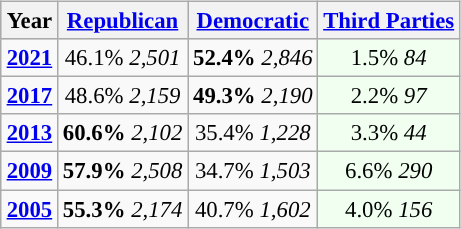<table class="wikitable" style="float:right; font-size:95%;">
<tr bgcolor=lightgrey>
<th>Year</th>
<th><a href='#'>Republican</a></th>
<th><a href='#'>Democratic</a></th>
<th><a href='#'>Third Parties</a></th>
</tr>
<tr>
<td style="text-align:center; "><strong><a href='#'>2021</a></strong></td>
<td style="text-align:center; ">46.1% <em>2,501</em></td>
<td style="text-align:center; "><strong>52.4%</strong> <em>2,846</em></td>
<td style="text-align:center; background:honeyDew;">1.5% <em>84</em></td>
</tr>
<tr>
<td style="text-align:center; "><strong><a href='#'>2017</a></strong></td>
<td style="text-align:center; ">48.6% <em>2,159</em></td>
<td style="text-align:center; "><strong>49.3%</strong> <em>2,190</em></td>
<td style="text-align:center; background:honeyDew;">2.2% <em>97</em></td>
</tr>
<tr>
<td style="text-align:center; "><strong><a href='#'>2013</a></strong></td>
<td style="text-align:center; "><strong>60.6%</strong> <em>2,102</em></td>
<td style="text-align:center; ">35.4% <em>1,228</em></td>
<td style="text-align:center; background:honeyDew;">3.3% <em>44</em></td>
</tr>
<tr>
<td style="text-align:center; "><strong><a href='#'>2009</a></strong></td>
<td style="text-align:center; "><strong>57.9%</strong> <em>2,508</em></td>
<td style="text-align:center; ">34.7% <em>1,503</em></td>
<td style="text-align:center; background:honeyDew;">6.6% <em>290</em></td>
</tr>
<tr>
<td style="text-align:center; "><strong><a href='#'>2005</a></strong></td>
<td style="text-align:center; "><strong>55.3%</strong> <em>2,174</em></td>
<td style="text-align:center; ">40.7% <em>1,602</em></td>
<td style="text-align:center; background:honeyDew;">4.0% <em>156</em></td>
</tr>
</table>
